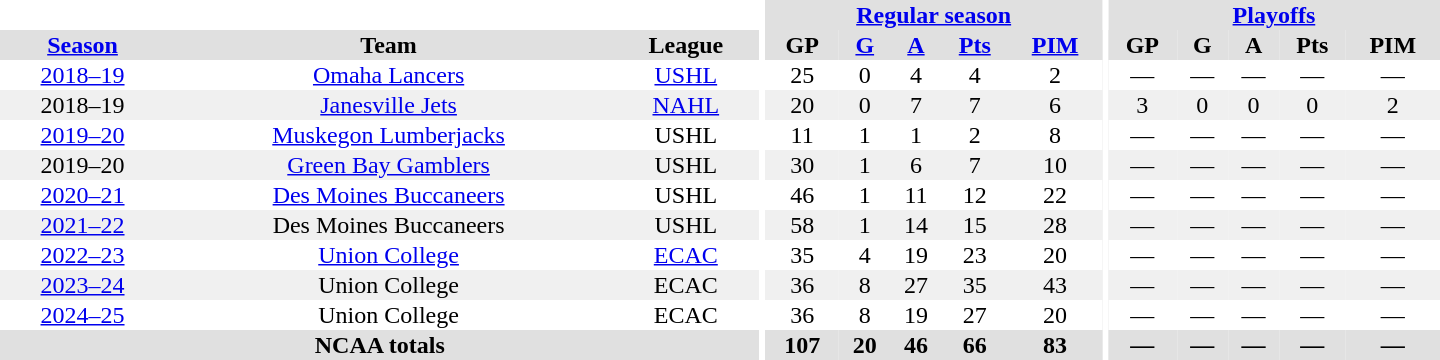<table border="0" cellpadding="1" cellspacing="0" style="text-align:center; width:60em">
<tr bgcolor="#e0e0e0">
<th colspan="3" bgcolor="#ffffff"></th>
<th rowspan="100" bgcolor="#ffffff"></th>
<th colspan="5"><a href='#'>Regular season</a></th>
<th rowspan="100" bgcolor="#ffffff"></th>
<th colspan="5"><a href='#'>Playoffs</a></th>
</tr>
<tr bgcolor="#e0e0e0">
<th><a href='#'>Season</a></th>
<th>Team</th>
<th>League</th>
<th>GP</th>
<th><a href='#'>G</a></th>
<th><a href='#'>A</a></th>
<th><a href='#'>Pts</a></th>
<th><a href='#'>PIM</a></th>
<th>GP</th>
<th>G</th>
<th>A</th>
<th>Pts</th>
<th>PIM</th>
</tr>
<tr>
<td><a href='#'>2018–19</a></td>
<td><a href='#'>Omaha Lancers</a></td>
<td><a href='#'>USHL</a></td>
<td>25</td>
<td>0</td>
<td>4</td>
<td>4</td>
<td>2</td>
<td>—</td>
<td>—</td>
<td>—</td>
<td>—</td>
<td>—</td>
</tr>
<tr bgcolor="#f0f0f0">
<td>2018–19</td>
<td><a href='#'>Janesville Jets</a></td>
<td><a href='#'>NAHL</a></td>
<td>20</td>
<td>0</td>
<td>7</td>
<td>7</td>
<td>6</td>
<td>3</td>
<td>0</td>
<td>0</td>
<td>0</td>
<td>2</td>
</tr>
<tr>
<td><a href='#'>2019–20</a></td>
<td><a href='#'>Muskegon Lumberjacks</a></td>
<td>USHL</td>
<td>11</td>
<td>1</td>
<td>1</td>
<td>2</td>
<td>8</td>
<td>—</td>
<td>—</td>
<td>—</td>
<td>—</td>
<td>—</td>
</tr>
<tr bgcolor="#f0f0f0">
<td>2019–20</td>
<td><a href='#'>Green Bay Gamblers</a></td>
<td>USHL</td>
<td>30</td>
<td>1</td>
<td>6</td>
<td>7</td>
<td>10</td>
<td>—</td>
<td>—</td>
<td>—</td>
<td>—</td>
<td>—</td>
</tr>
<tr>
<td><a href='#'>2020–21</a></td>
<td><a href='#'>Des Moines Buccaneers</a></td>
<td>USHL</td>
<td>46</td>
<td>1</td>
<td>11</td>
<td>12</td>
<td>22</td>
<td>—</td>
<td>—</td>
<td>—</td>
<td>—</td>
<td>—</td>
</tr>
<tr>
</tr>
<tr bgcolor="#f0f0f0">
<td><a href='#'>2021–22</a></td>
<td>Des Moines Buccaneers</td>
<td>USHL</td>
<td>58</td>
<td>1</td>
<td>14</td>
<td>15</td>
<td>28</td>
<td>—</td>
<td>—</td>
<td>—</td>
<td>—</td>
<td>—</td>
</tr>
<tr>
<td><a href='#'>2022–23</a></td>
<td><a href='#'>Union College</a></td>
<td><a href='#'>ECAC</a></td>
<td>35</td>
<td>4</td>
<td>19</td>
<td>23</td>
<td>20</td>
<td>—</td>
<td>—</td>
<td>—</td>
<td>—</td>
<td>—</td>
</tr>
<tr bgcolor="#f0f0f0">
<td><a href='#'>2023–24</a></td>
<td>Union College</td>
<td>ECAC</td>
<td>36</td>
<td>8</td>
<td>27</td>
<td>35</td>
<td>43</td>
<td>—</td>
<td>—</td>
<td>—</td>
<td>—</td>
<td>—</td>
</tr>
<tr>
<td><a href='#'>2024–25</a></td>
<td>Union College</td>
<td>ECAC</td>
<td>36</td>
<td>8</td>
<td>19</td>
<td>27</td>
<td>20</td>
<td>—</td>
<td>—</td>
<td>—</td>
<td>—</td>
<td>—</td>
</tr>
<tr bgcolor="#e0e0e0">
<th colspan="3">NCAA totals</th>
<th>107</th>
<th>20</th>
<th>46</th>
<th>66</th>
<th>83</th>
<th>—</th>
<th>—</th>
<th>—</th>
<th>—</th>
<th>—</th>
</tr>
</table>
